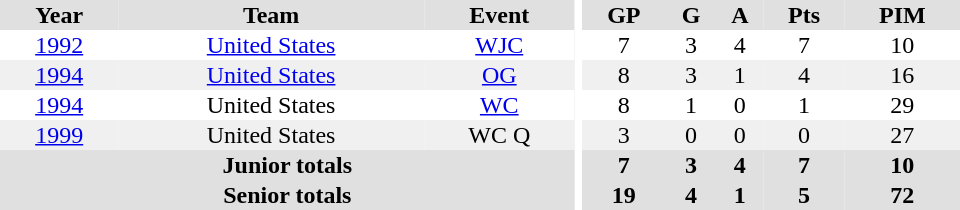<table border="0" cellpadding="1" cellspacing="0" ID="Table3" style="text-align:center; width:40em">
<tr bgcolor="#e0e0e0">
<th>Year</th>
<th>Team</th>
<th>Event</th>
<th rowspan="102" bgcolor="#ffffff"></th>
<th>GP</th>
<th>G</th>
<th>A</th>
<th>Pts</th>
<th>PIM</th>
</tr>
<tr>
<td><a href='#'>1992</a></td>
<td><a href='#'>United States</a></td>
<td><a href='#'>WJC</a></td>
<td>7</td>
<td>3</td>
<td>4</td>
<td>7</td>
<td>10</td>
</tr>
<tr bgcolor="#f0f0f0">
<td><a href='#'>1994</a></td>
<td><a href='#'>United States</a></td>
<td><a href='#'>OG</a></td>
<td>8</td>
<td>3</td>
<td>1</td>
<td>4</td>
<td>16</td>
</tr>
<tr>
<td><a href='#'>1994</a></td>
<td>United States</td>
<td><a href='#'>WC</a></td>
<td>8</td>
<td>1</td>
<td>0</td>
<td>1</td>
<td>29</td>
</tr>
<tr bgcolor="#f0f0f0">
<td><a href='#'>1999</a></td>
<td>United States</td>
<td>WC Q</td>
<td>3</td>
<td>0</td>
<td>0</td>
<td>0</td>
<td>27</td>
</tr>
<tr bgcolor="#e0e0e0">
<th colspan=3>Junior totals</th>
<th>7</th>
<th>3</th>
<th>4</th>
<th>7</th>
<th>10</th>
</tr>
<tr bgcolor="#e0e0e0">
<th colspan=3>Senior totals</th>
<th>19</th>
<th>4</th>
<th>1</th>
<th>5</th>
<th>72</th>
</tr>
</table>
